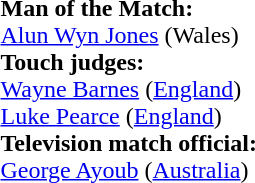<table style="width:100%">
<tr>
<td><br><strong>Man of the Match:</strong>
<br><a href='#'>Alun Wyn Jones</a> (Wales)<br><strong>Touch judges:</strong>
<br><a href='#'>Wayne Barnes</a> (<a href='#'>England</a>)
<br><a href='#'>Luke Pearce</a> (<a href='#'>England</a>)
<br><strong>Television match official:</strong>
<br><a href='#'>George Ayoub</a> (<a href='#'>Australia</a>)</td>
</tr>
</table>
